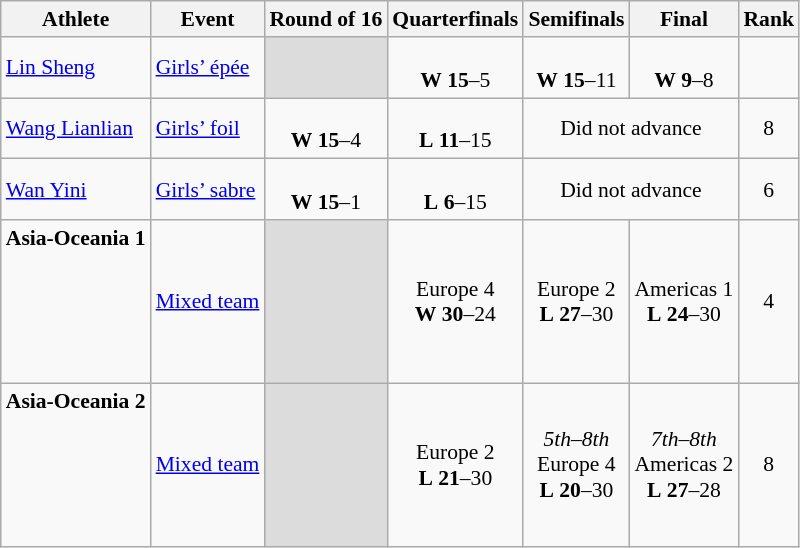<table class="wikitable" border="1" style="font-size:90%">
<tr>
<th>Athlete</th>
<th>Event</th>
<th>Round of 16</th>
<th>Quarterfinals</th>
<th>Semifinals</th>
<th>Final</th>
<th>Rank</th>
</tr>
<tr>
<td><a href='#'>Lin Sheng</a></td>
<td><a href='#'>Girls’ épée</a></td>
<td bgcolor=#DCDCDC></td>
<td align=center><br> <strong>W</strong> <strong>15</strong>–5</td>
<td align=center><br> <strong>W</strong> <strong>15</strong>–11</td>
<td align=center><br> <strong>W</strong> <strong>9</strong>–8</td>
<td align=center></td>
</tr>
<tr>
<td><a href='#'>Wang Lianlian</a></td>
<td><a href='#'>Girls’ foil</a></td>
<td align=center><br> <strong>W</strong> <strong>15</strong>–4</td>
<td align=center><br> <strong>L</strong> <strong>11</strong>–15</td>
<td align=center colspan=2>Did not advance</td>
<td align=center>8</td>
</tr>
<tr>
<td><a href='#'>Wan Yini</a></td>
<td><a href='#'>Girls’ sabre</a></td>
<td align=center><br> <strong>W</strong> <strong>15</strong>–1</td>
<td align=center><br> <strong>L</strong> <strong>6</strong>–15</td>
<td align=center colspan=2>Did not advance</td>
<td align=center>6</td>
</tr>
<tr>
<td><strong>Asia-Oceania 1</strong><br><br><br><br><br><br></td>
<td><a href='#'>Mixed team</a></td>
<td bgcolor=#DCDCDC></td>
<td align=center>Europe 4<br> <strong>W</strong> <strong>30</strong>–24</td>
<td align=center>Europe 2<br> <strong>L</strong> <strong>27</strong>–30</td>
<td align=center>Americas 1<br> <strong>L</strong> <strong>24</strong>–30</td>
<td align=center>4</td>
</tr>
<tr>
<td><strong>Asia-Oceania 2</strong><br><br><br><br><br><br></td>
<td><a href='#'>Mixed team</a></td>
<td bgcolor=#DCDCDC></td>
<td align=center>Europe 2<br> <strong>L</strong> <strong>21</strong>–30</td>
<td align=center><em>5th–8th</em><br>Europe 4<br> <strong>L</strong> <strong>20</strong>–30</td>
<td align=center><em>7th–8th</em><br>Americas 2<br> <strong>L</strong> <strong>27</strong>–28</td>
<td align=center>8</td>
</tr>
</table>
